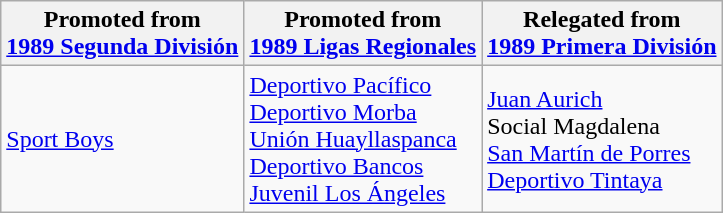<table class="wikitable">
<tr>
<th>Promoted from<br><a href='#'>1989 Segunda División</a></th>
<th>Promoted from<br><a href='#'>1989 Ligas Regionales</a></th>
<th>Relegated from<br><a href='#'>1989 Primera División</a></th>
</tr>
<tr>
<td> <a href='#'>Sport Boys</a> </td>
<td> <a href='#'>Deportivo Pacífico</a> <br> <a href='#'>Deportivo Morba</a> <br> <a href='#'>Unión Huayllaspanca</a> <br> <a href='#'>Deportivo Bancos</a> <br> <a href='#'>Juvenil Los Ángeles</a> </td>
<td> <a href='#'>Juan Aurich</a> <br> Social Magdalena <br> <a href='#'>San Martín de Porres</a> <br> <a href='#'>Deportivo Tintaya</a> </td>
</tr>
</table>
